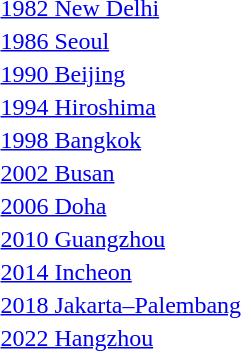<table>
<tr>
<td><a href='#'>1982 New Delhi</a></td>
<td></td>
<td></td>
<td></td>
</tr>
<tr>
<td><a href='#'>1986 Seoul</a></td>
<td></td>
<td></td>
<td></td>
</tr>
<tr>
<td><a href='#'>1990 Beijing</a></td>
<td></td>
<td></td>
<td></td>
</tr>
<tr>
<td><a href='#'>1994 Hiroshima</a></td>
<td></td>
<td></td>
<td></td>
</tr>
<tr>
<td><a href='#'>1998 Bangkok</a></td>
<td></td>
<td></td>
<td></td>
</tr>
<tr>
<td><a href='#'>2002 Busan</a></td>
<td></td>
<td></td>
<td></td>
</tr>
<tr>
<td><a href='#'>2006 Doha</a></td>
<td></td>
<td></td>
<td></td>
</tr>
<tr>
<td><a href='#'>2010 Guangzhou</a></td>
<td></td>
<td></td>
<td></td>
</tr>
<tr>
<td><a href='#'>2014 Incheon</a></td>
<td></td>
<td></td>
<td></td>
</tr>
<tr>
<td><a href='#'>2018 Jakarta–Palembang</a></td>
<td></td>
<td></td>
<td></td>
</tr>
<tr>
<td><a href='#'>2022 Hangzhou</a></td>
<td></td>
<td></td>
<td></td>
</tr>
</table>
